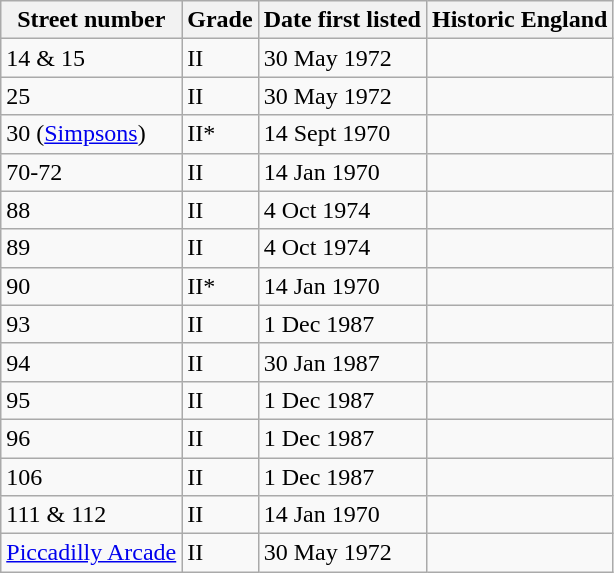<table class="wikitable">
<tr>
<th>Street number</th>
<th>Grade</th>
<th>Date first listed</th>
<th>Historic England</th>
</tr>
<tr>
<td>14 & 15</td>
<td>II</td>
<td>30 May 1972</td>
<td></td>
</tr>
<tr>
<td>25</td>
<td>II</td>
<td>30 May 1972</td>
<td></td>
</tr>
<tr>
<td>30 (<a href='#'>Simpsons</a>)</td>
<td>II*</td>
<td>14 Sept 1970</td>
<td></td>
</tr>
<tr>
<td>70-72</td>
<td>II</td>
<td>14 Jan 1970</td>
<td></td>
</tr>
<tr>
<td>88</td>
<td>II</td>
<td>4 Oct 1974</td>
<td></td>
</tr>
<tr>
<td>89</td>
<td>II</td>
<td>4 Oct 1974</td>
<td></td>
</tr>
<tr>
<td>90</td>
<td>II*</td>
<td>14 Jan 1970</td>
<td></td>
</tr>
<tr>
<td>93</td>
<td>II</td>
<td>1 Dec 1987</td>
<td></td>
</tr>
<tr>
<td>94</td>
<td>II</td>
<td>30 Jan 1987</td>
<td></td>
</tr>
<tr>
<td>95</td>
<td>II</td>
<td>1 Dec 1987</td>
<td></td>
</tr>
<tr>
<td>96</td>
<td>II</td>
<td>1 Dec 1987</td>
<td></td>
</tr>
<tr>
<td>106</td>
<td>II</td>
<td>1 Dec 1987</td>
<td></td>
</tr>
<tr>
<td>111 & 112</td>
<td>II</td>
<td>14 Jan 1970</td>
<td></td>
</tr>
<tr>
<td><a href='#'>Piccadilly Arcade</a></td>
<td>II</td>
<td>30 May 1972</td>
<td></td>
</tr>
</table>
